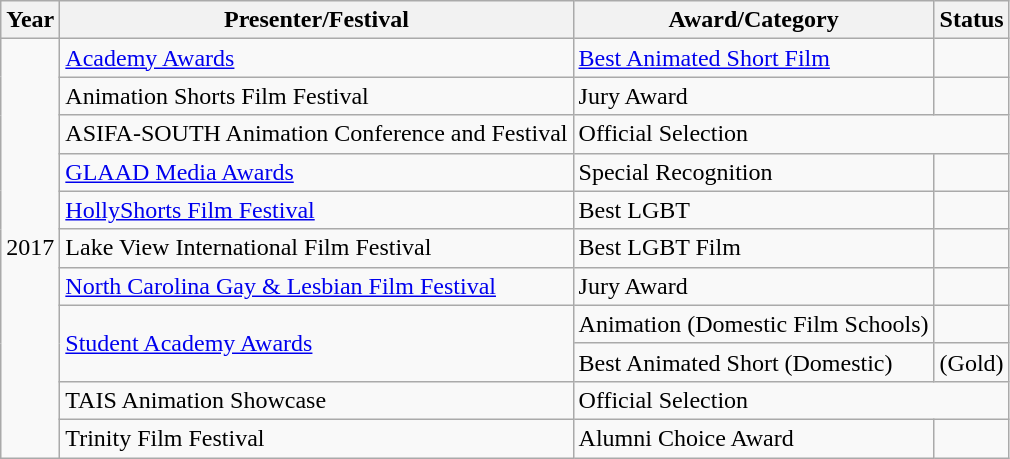<table class="wikitable">
<tr>
<th>Year</th>
<th>Presenter/Festival</th>
<th>Award/Category</th>
<th>Status</th>
</tr>
<tr>
<td rowspan="11">2017</td>
<td><a href='#'>Academy Awards</a></td>
<td><a href='#'>Best Animated Short Film</a></td>
<td></td>
</tr>
<tr>
<td>Animation Shorts Film Festival</td>
<td>Jury Award</td>
<td></td>
</tr>
<tr>
<td>ASIFA-SOUTH Animation Conference and Festival</td>
<td colspan=2>Official Selection</td>
</tr>
<tr>
<td><a href='#'>GLAAD Media Awards</a></td>
<td>Special Recognition</td>
<td></td>
</tr>
<tr>
<td><a href='#'>HollyShorts Film Festival</a></td>
<td>Best LGBT</td>
<td></td>
</tr>
<tr>
<td>Lake View International Film Festival</td>
<td>Best LGBT Film</td>
<td></td>
</tr>
<tr>
<td><a href='#'>North Carolina Gay & Lesbian Film Festival</a></td>
<td>Jury Award</td>
<td></td>
</tr>
<tr>
<td rowspan=2><a href='#'>Student Academy Awards</a></td>
<td>Animation (Domestic Film Schools)</td>
<td></td>
</tr>
<tr>
<td>Best Animated Short (Domestic)</td>
<td> (Gold)</td>
</tr>
<tr>
<td>TAIS Animation Showcase</td>
<td colspan=2>Official Selection</td>
</tr>
<tr>
<td>Trinity Film Festival</td>
<td>Alumni Choice Award</td>
<td></td>
</tr>
</table>
